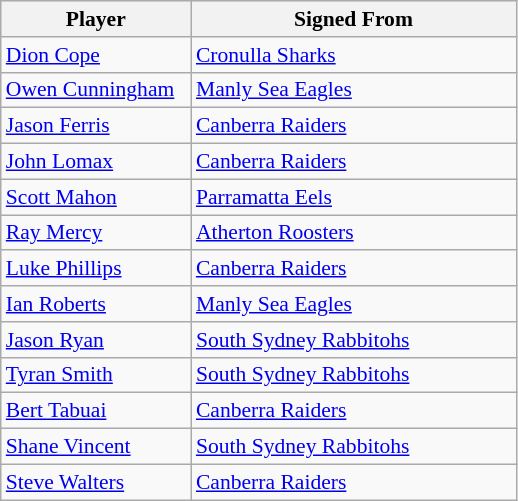<table class="wikitable" style="font-size:90%">
<tr style="background:#efefef;">
<th style="width:120px;">Player</th>
<th style="width:210px;">Signed From</th>
</tr>
<tr>
<td><a href='#'>Dion Cope</a></td>
<td> <a href='#'>Cronulla Sharks</a></td>
</tr>
<tr>
<td><a href='#'>Owen Cunningham</a></td>
<td> <a href='#'>Manly Sea Eagles</a></td>
</tr>
<tr>
<td><a href='#'>Jason Ferris</a></td>
<td> <a href='#'>Canberra Raiders</a></td>
</tr>
<tr>
<td><a href='#'>John Lomax</a></td>
<td> <a href='#'>Canberra Raiders</a></td>
</tr>
<tr>
<td><a href='#'>Scott Mahon</a></td>
<td> <a href='#'>Parramatta Eels</a></td>
</tr>
<tr>
<td><a href='#'>Ray Mercy</a></td>
<td> <a href='#'>Atherton Roosters</a></td>
</tr>
<tr>
<td><a href='#'>Luke Phillips</a></td>
<td> <a href='#'>Canberra Raiders</a></td>
</tr>
<tr>
<td><a href='#'>Ian Roberts</a></td>
<td> <a href='#'>Manly Sea Eagles</a></td>
</tr>
<tr>
<td><a href='#'>Jason Ryan</a></td>
<td> <a href='#'>South Sydney Rabbitohs</a></td>
</tr>
<tr>
<td><a href='#'>Tyran Smith</a></td>
<td> <a href='#'>South Sydney Rabbitohs</a></td>
</tr>
<tr>
<td><a href='#'>Bert Tabuai</a></td>
<td> <a href='#'>Canberra Raiders</a></td>
</tr>
<tr>
<td><a href='#'>Shane Vincent</a></td>
<td> <a href='#'>South Sydney Rabbitohs</a></td>
</tr>
<tr>
<td><a href='#'>Steve Walters</a></td>
<td> <a href='#'>Canberra Raiders</a></td>
</tr>
</table>
